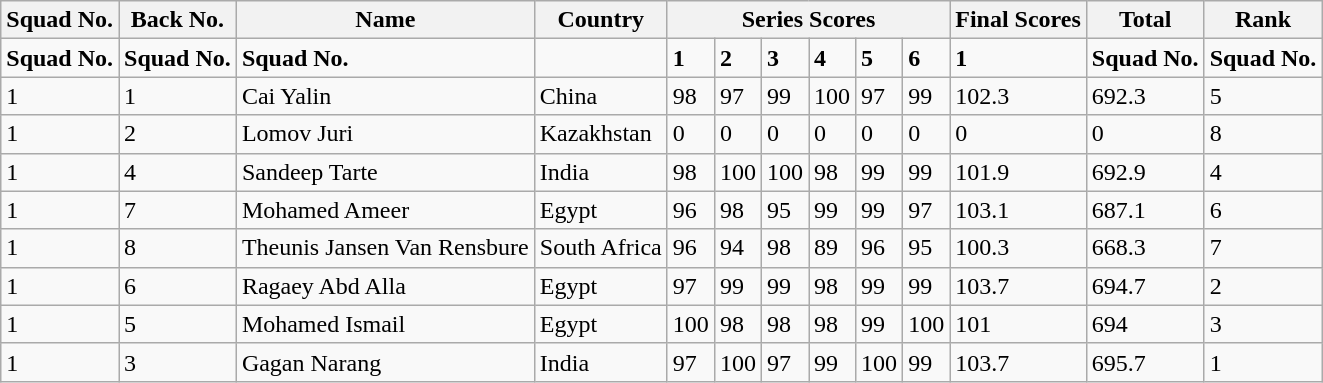<table class="wikitable">
<tr>
<th>Squad No.</th>
<th>Back No.</th>
<th>Name</th>
<th>Country</th>
<th colspan="6">Series Scores</th>
<th>Final Scores</th>
<th>Total</th>
<th>Rank</th>
</tr>
<tr>
<td><span><strong>Squad No.</strong></span></td>
<td><span><strong>Squad No.</strong></span></td>
<td><span><strong>Squad No.</strong></span></td>
<td></td>
<td><strong>1</strong></td>
<td><strong>2</strong></td>
<td><strong>3</strong></td>
<td><strong>4</strong></td>
<td><strong>5</strong></td>
<td><strong>6</strong></td>
<td><strong>1</strong></td>
<td><span><strong>Squad No.</strong></span></td>
<td><span><strong>Squad No.</strong></span></td>
</tr>
<tr>
<td>1</td>
<td>1</td>
<td>Cai Yalin</td>
<td>China</td>
<td>98</td>
<td>97</td>
<td>99</td>
<td>100</td>
<td>97</td>
<td>99</td>
<td>102.3</td>
<td>692.3</td>
<td>5</td>
</tr>
<tr>
<td>1</td>
<td>2</td>
<td>Lomov Juri</td>
<td>Kazakhstan</td>
<td>0</td>
<td>0</td>
<td>0</td>
<td>0</td>
<td>0</td>
<td>0</td>
<td>0</td>
<td>0</td>
<td>8</td>
</tr>
<tr>
<td>1</td>
<td>4</td>
<td>Sandeep Tarte</td>
<td>India</td>
<td>98</td>
<td>100</td>
<td>100</td>
<td>98</td>
<td>99</td>
<td>99</td>
<td>101.9</td>
<td>692.9</td>
<td>4</td>
</tr>
<tr>
<td>1</td>
<td>7</td>
<td>Mohamed Ameer</td>
<td>Egypt</td>
<td>96</td>
<td>98</td>
<td>95</td>
<td>99</td>
<td>99</td>
<td>97</td>
<td>103.1</td>
<td>687.1</td>
<td>6</td>
</tr>
<tr>
<td>1</td>
<td>8</td>
<td>Theunis Jansen Van Rensbure</td>
<td>South Africa</td>
<td>96</td>
<td>94</td>
<td>98</td>
<td>89</td>
<td>96</td>
<td>95</td>
<td>100.3</td>
<td>668.3</td>
<td>7</td>
</tr>
<tr>
<td>1</td>
<td>6</td>
<td>Ragaey Abd Alla</td>
<td>Egypt</td>
<td>97</td>
<td>99</td>
<td>99</td>
<td>98</td>
<td>99</td>
<td>99</td>
<td>103.7</td>
<td>694.7</td>
<td>2</td>
</tr>
<tr>
<td>1</td>
<td>5</td>
<td>Mohamed Ismail</td>
<td>Egypt</td>
<td>100</td>
<td>98</td>
<td>98</td>
<td>98</td>
<td>99</td>
<td>100</td>
<td>101</td>
<td>694</td>
<td>3</td>
</tr>
<tr>
<td>1</td>
<td>3</td>
<td>Gagan Narang</td>
<td>India</td>
<td>97</td>
<td>100</td>
<td>97</td>
<td>99</td>
<td>100</td>
<td>99</td>
<td>103.7</td>
<td>695.7</td>
<td>1</td>
</tr>
</table>
